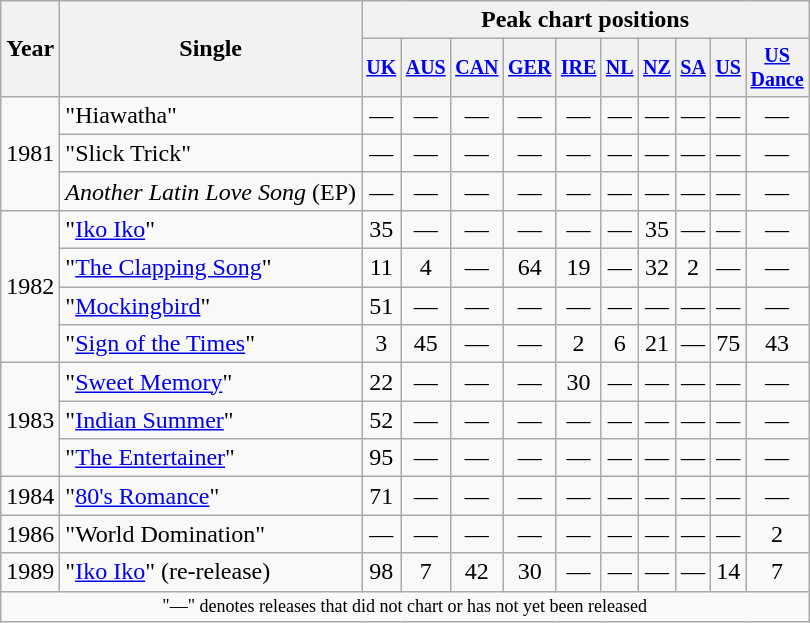<table class="wikitable" style="text-align:center;">
<tr>
<th rowspan="2">Year</th>
<th rowspan="2">Single</th>
<th colspan="10">Peak chart positions</th>
</tr>
<tr style="font-size:smaller;">
<th><a href='#'>UK</a><br></th>
<th><a href='#'>AUS</a><br></th>
<th><a href='#'>CAN</a><br></th>
<th><a href='#'>GER</a><br></th>
<th><a href='#'>IRE</a><br></th>
<th><a href='#'>NL</a><br></th>
<th><a href='#'>NZ</a><br></th>
<th><a href='#'>SA</a><br></th>
<th><a href='#'>US</a><br></th>
<th><a href='#'>US<br>Dance</a><br></th>
</tr>
<tr>
<td rowspan="3">1981</td>
<td style="text-align:left;">"Hiawatha"</td>
<td>—</td>
<td>—</td>
<td>—</td>
<td>—</td>
<td>—</td>
<td>—</td>
<td>—</td>
<td>—</td>
<td>—</td>
<td>—</td>
</tr>
<tr>
<td style="text-align:left;">"Slick Trick"</td>
<td>—</td>
<td>—</td>
<td>—</td>
<td>—</td>
<td>—</td>
<td>—</td>
<td>—</td>
<td>—</td>
<td>—</td>
<td>—</td>
</tr>
<tr>
<td style="text-align:left;"><em>Another Latin Love Song</em> (EP)</td>
<td>—</td>
<td>—</td>
<td>—</td>
<td>—</td>
<td>—</td>
<td>—</td>
<td>—</td>
<td>—</td>
<td>—</td>
<td>—</td>
</tr>
<tr>
<td rowspan="4">1982</td>
<td style="text-align:left;">"<a href='#'>Iko Iko</a>"</td>
<td>35</td>
<td>—</td>
<td>—</td>
<td>—</td>
<td>—</td>
<td>—</td>
<td>35</td>
<td>—</td>
<td>—</td>
<td>—</td>
</tr>
<tr>
<td style="text-align:left;">"<a href='#'>The Clapping Song</a>"</td>
<td>11</td>
<td>4</td>
<td>—</td>
<td>64</td>
<td>19</td>
<td>—</td>
<td>32</td>
<td>2</td>
<td>—</td>
<td>—</td>
</tr>
<tr>
<td style="text-align:left;">"<a href='#'>Mockingbird</a>"</td>
<td>51</td>
<td>—</td>
<td>—</td>
<td>—</td>
<td>—</td>
<td>—</td>
<td>—</td>
<td>—</td>
<td>—</td>
<td>—</td>
</tr>
<tr>
<td style="text-align:left;">"<a href='#'>Sign of the Times</a>"</td>
<td>3</td>
<td>45</td>
<td>—</td>
<td>—</td>
<td>2</td>
<td>6</td>
<td>21</td>
<td>—</td>
<td>75</td>
<td>43</td>
</tr>
<tr>
<td rowspan="3">1983</td>
<td style="text-align:left;">"<a href='#'>Sweet Memory</a>"</td>
<td>22</td>
<td>—</td>
<td>—</td>
<td>—</td>
<td>30</td>
<td>—</td>
<td>—</td>
<td>—</td>
<td>—</td>
<td>—</td>
</tr>
<tr>
<td style="text-align:left;">"<a href='#'>Indian Summer</a>"</td>
<td>52</td>
<td>—</td>
<td>—</td>
<td>—</td>
<td>—</td>
<td>—</td>
<td>—</td>
<td>—</td>
<td>—</td>
<td>—</td>
</tr>
<tr>
<td style="text-align:left;">"<a href='#'>The Entertainer</a>"</td>
<td>95</td>
<td>—</td>
<td>—</td>
<td>—</td>
<td>—</td>
<td>—</td>
<td>—</td>
<td>—</td>
<td>—</td>
<td>—</td>
</tr>
<tr>
<td>1984</td>
<td style="text-align:left;">"<a href='#'>80's Romance</a>"</td>
<td>71</td>
<td>—</td>
<td>—</td>
<td>—</td>
<td>—</td>
<td>—</td>
<td>—</td>
<td>—</td>
<td>—</td>
<td>—</td>
</tr>
<tr>
<td>1986</td>
<td style="text-align:left;">"World Domination"</td>
<td>—</td>
<td>—</td>
<td>—</td>
<td>—</td>
<td>—</td>
<td>—</td>
<td>—</td>
<td>—</td>
<td>—</td>
<td>2</td>
</tr>
<tr>
<td>1989</td>
<td style="text-align:left;">"<a href='#'>Iko Iko</a>" (re-release)</td>
<td>98</td>
<td>7</td>
<td>42</td>
<td>30</td>
<td>—</td>
<td>—</td>
<td>—</td>
<td>—</td>
<td>14</td>
<td>7</td>
</tr>
<tr>
<td colspan="12" style="font-size:9pt">"—" denotes releases that did not chart or has not yet been released</td>
</tr>
</table>
